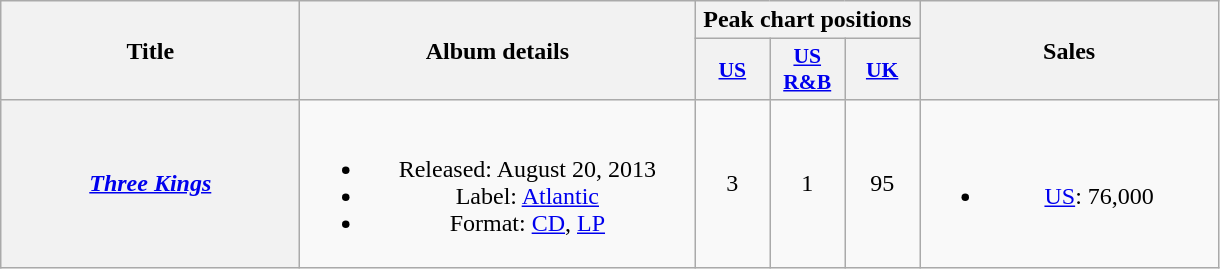<table class="wikitable plainrowheaders" style="text-align:center;">
<tr>
<th scope="col" rowspan="2" style="width:12em;">Title</th>
<th scope="col" rowspan="2" style="width:16em;">Album details</th>
<th scope="col" colspan="3">Peak chart positions</th>
<th scope="col" rowspan="2" style="width:12em;">Sales</th>
</tr>
<tr>
<th scope="col" style="width:3em;font-size:90%;"><a href='#'>US</a><br></th>
<th scope="col" style="width:3em;font-size:90%;"><a href='#'>US R&B</a><br></th>
<th scope="col" style="width:3em;font-size:90%;"><a href='#'>UK</a><br></th>
</tr>
<tr>
<th scope="row"><em><a href='#'>Three Kings</a></em></th>
<td><br><ul><li>Released: August 20, 2013</li><li>Label: <a href='#'>Atlantic</a></li><li>Format: <a href='#'>CD</a>, <a href='#'>LP</a></li></ul></td>
<td>3</td>
<td>1</td>
<td>95</td>
<td><br><ul><li><a href='#'>US</a>: 76,000</li></ul></td>
</tr>
</table>
